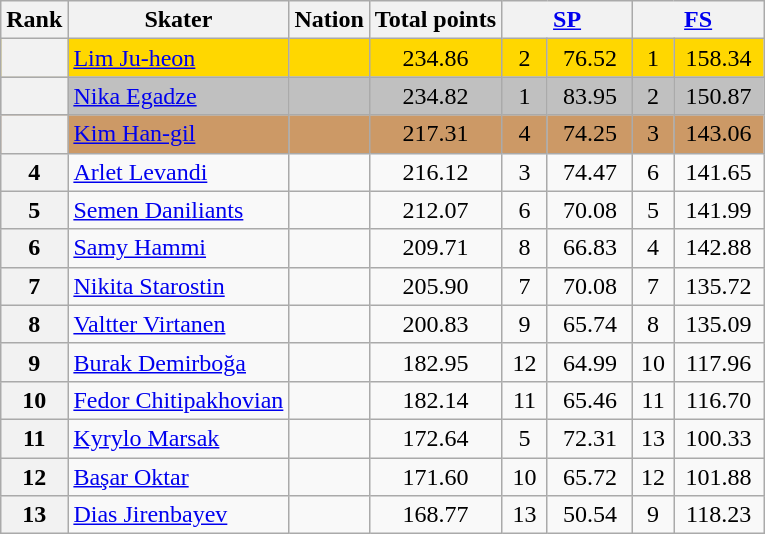<table class="wikitable sortable" style="text-align:left">
<tr>
<th scope="col">Rank</th>
<th scope="col">Skater</th>
<th scope="col">Nation</th>
<th scope="col">Total points</th>
<th scope="col" colspan="2" width="80px"><a href='#'>SP</a></th>
<th scope="col" colspan="2" width="80px"><a href='#'>FS</a></th>
</tr>
<tr bgcolor="gold">
<th scope="row"></th>
<td><a href='#'>Lim Ju-heon</a></td>
<td></td>
<td align="center">234.86</td>
<td align="center">2</td>
<td align="center">76.52</td>
<td align="center">1</td>
<td align="center">158.34</td>
</tr>
<tr bgcolor="silver">
<th scope="row"></th>
<td><a href='#'>Nika Egadze</a></td>
<td></td>
<td align="center">234.82</td>
<td align="center">1</td>
<td align="center">83.95</td>
<td align="center">2</td>
<td align="center">150.87</td>
</tr>
<tr bgcolor="cc9966">
<th scope="row"></th>
<td><a href='#'>Kim Han-gil</a></td>
<td></td>
<td align="center">217.31</td>
<td align="center">4</td>
<td align="center">74.25</td>
<td align="center">3</td>
<td align="center">143.06</td>
</tr>
<tr>
<th scope="row">4</th>
<td><a href='#'>Arlet Levandi</a></td>
<td></td>
<td align="center">216.12</td>
<td align="center">3</td>
<td align="center">74.47</td>
<td align="center">6</td>
<td align="center">141.65</td>
</tr>
<tr>
<th scope="row">5</th>
<td><a href='#'>Semen Daniliants</a></td>
<td></td>
<td align="center">212.07</td>
<td align="center">6</td>
<td align="center">70.08</td>
<td align="center">5</td>
<td align="center">141.99</td>
</tr>
<tr>
<th scope="row">6</th>
<td><a href='#'>Samy Hammi</a></td>
<td></td>
<td align="center">209.71</td>
<td align="center">8</td>
<td align="center">66.83</td>
<td align="center">4</td>
<td align="center">142.88</td>
</tr>
<tr>
<th scope="row">7</th>
<td><a href='#'>Nikita Starostin</a></td>
<td></td>
<td align="center">205.90</td>
<td align="center">7</td>
<td align="center">70.08</td>
<td align="center">7</td>
<td align="center">135.72</td>
</tr>
<tr>
<th scope="row">8</th>
<td><a href='#'>Valtter Virtanen</a></td>
<td></td>
<td align="center">200.83</td>
<td align="center">9</td>
<td align="center">65.74</td>
<td align="center">8</td>
<td align="center">135.09</td>
</tr>
<tr>
<th scope="row">9</th>
<td><a href='#'>Burak Demirboğa</a></td>
<td></td>
<td align="center">182.95</td>
<td align="center">12</td>
<td align="center">64.99</td>
<td align="center">10</td>
<td align="center">117.96</td>
</tr>
<tr>
<th scope="row">10</th>
<td><a href='#'>Fedor Chitipakhovian</a></td>
<td></td>
<td align="center">182.14</td>
<td align="center">11</td>
<td align="center">65.46</td>
<td align="center">11</td>
<td align="center">116.70</td>
</tr>
<tr>
<th scope="row">11</th>
<td><a href='#'>Kyrylo Marsak</a></td>
<td></td>
<td align="center">172.64</td>
<td align="center">5</td>
<td align="center">72.31</td>
<td align="center">13</td>
<td align="center">100.33</td>
</tr>
<tr>
<th scope="row">12</th>
<td><a href='#'>Başar Oktar</a></td>
<td></td>
<td align="center">171.60</td>
<td align="center">10</td>
<td align="center">65.72</td>
<td align="center">12</td>
<td align="center">101.88</td>
</tr>
<tr>
<th scope="row">13</th>
<td><a href='#'>Dias Jirenbayev</a></td>
<td></td>
<td align="center">168.77</td>
<td align="center">13</td>
<td align="center">50.54</td>
<td align="center">9</td>
<td align="center">118.23</td>
</tr>
</table>
